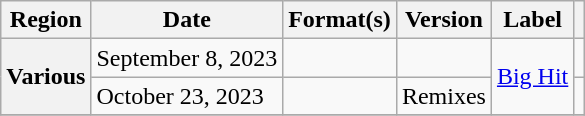<table class="wikitable plainrowheaders">
<tr>
<th scope="col">Region</th>
<th scope="col">Date</th>
<th scope="col">Format(s)</th>
<th scope="col">Version</th>
<th scope="col">Label</th>
<th scope="col"></th>
</tr>
<tr>
<th scope="row" rowspan="2">Various</th>
<td>September 8, 2023</td>
<td></td>
<td></td>
<td rowspan="2"><a href='#'>Big Hit</a></td>
<td style="text-align:center"></td>
</tr>
<tr>
<td>October 23, 2023</td>
<td></td>
<td>Remixes</td>
<td style="text-align:center"></td>
</tr>
<tr>
</tr>
</table>
